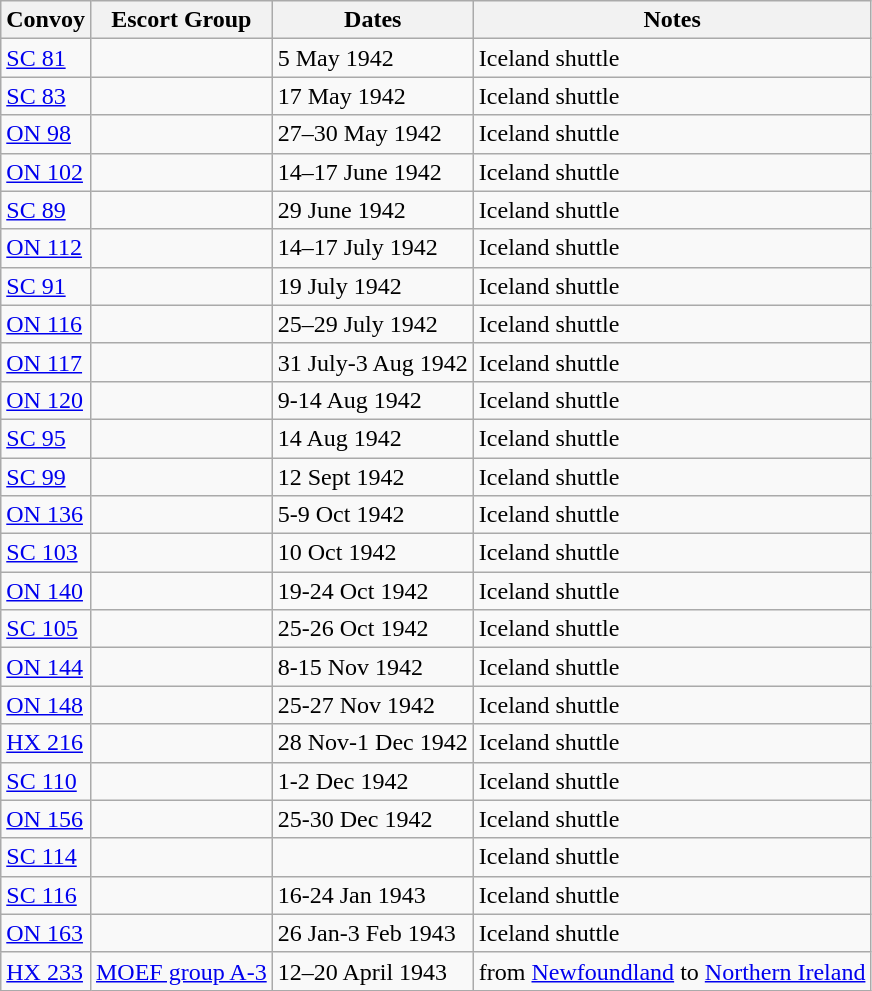<table class="wikitable">
<tr>
<th>Convoy</th>
<th>Escort Group</th>
<th>Dates</th>
<th>Notes</th>
</tr>
<tr>
<td><a href='#'>SC 81</a></td>
<td></td>
<td>5 May 1942</td>
<td>Iceland shuttle</td>
</tr>
<tr>
<td><a href='#'>SC 83</a></td>
<td></td>
<td>17 May 1942</td>
<td>Iceland shuttle</td>
</tr>
<tr>
<td><a href='#'>ON 98</a></td>
<td></td>
<td>27–30 May 1942</td>
<td>Iceland shuttle</td>
</tr>
<tr>
<td><a href='#'>ON 102</a></td>
<td></td>
<td>14–17 June 1942</td>
<td>Iceland shuttle</td>
</tr>
<tr>
<td><a href='#'>SC 89</a></td>
<td></td>
<td>29 June 1942</td>
<td>Iceland shuttle</td>
</tr>
<tr>
<td><a href='#'>ON 112</a></td>
<td></td>
<td>14–17 July 1942</td>
<td>Iceland shuttle</td>
</tr>
<tr>
<td><a href='#'>SC 91</a></td>
<td></td>
<td>19 July 1942</td>
<td>Iceland shuttle</td>
</tr>
<tr>
<td><a href='#'>ON 116</a></td>
<td></td>
<td>25–29 July 1942</td>
<td>Iceland shuttle</td>
</tr>
<tr>
<td><a href='#'>ON 117</a></td>
<td></td>
<td>31 July-3 Aug 1942</td>
<td>Iceland shuttle</td>
</tr>
<tr>
<td><a href='#'>ON 120</a></td>
<td></td>
<td>9-14 Aug 1942</td>
<td>Iceland shuttle</td>
</tr>
<tr>
<td><a href='#'>SC 95</a></td>
<td></td>
<td>14 Aug 1942</td>
<td>Iceland shuttle</td>
</tr>
<tr>
<td><a href='#'>SC 99</a></td>
<td></td>
<td>12 Sept 1942</td>
<td>Iceland shuttle</td>
</tr>
<tr>
<td><a href='#'>ON 136</a></td>
<td></td>
<td>5-9 Oct 1942</td>
<td>Iceland shuttle</td>
</tr>
<tr>
<td><a href='#'>SC 103</a></td>
<td></td>
<td>10 Oct 1942</td>
<td>Iceland shuttle</td>
</tr>
<tr>
<td><a href='#'>ON 140</a></td>
<td></td>
<td>19-24 Oct 1942</td>
<td>Iceland shuttle</td>
</tr>
<tr>
<td><a href='#'>SC 105</a></td>
<td></td>
<td>25-26 Oct 1942</td>
<td>Iceland shuttle</td>
</tr>
<tr>
<td><a href='#'>ON 144</a></td>
<td></td>
<td>8-15 Nov 1942</td>
<td>Iceland shuttle</td>
</tr>
<tr>
<td><a href='#'>ON 148</a></td>
<td></td>
<td>25-27 Nov 1942</td>
<td>Iceland shuttle</td>
</tr>
<tr>
<td><a href='#'>HX 216</a></td>
<td></td>
<td>28 Nov-1 Dec 1942</td>
<td>Iceland shuttle</td>
</tr>
<tr>
<td><a href='#'>SC 110</a></td>
<td></td>
<td>1-2 Dec 1942</td>
<td>Iceland shuttle</td>
</tr>
<tr>
<td><a href='#'>ON 156</a></td>
<td></td>
<td>25-30 Dec 1942</td>
<td>Iceland shuttle</td>
</tr>
<tr>
<td><a href='#'>SC 114</a></td>
<td></td>
<td></td>
<td>Iceland shuttle</td>
</tr>
<tr>
<td><a href='#'>SC 116</a></td>
<td></td>
<td>16-24 Jan 1943</td>
<td>Iceland shuttle</td>
</tr>
<tr>
<td><a href='#'>ON 163</a></td>
<td></td>
<td>26 Jan-3 Feb 1943</td>
<td>Iceland shuttle</td>
</tr>
<tr>
<td><a href='#'>HX 233</a></td>
<td><a href='#'>MOEF group A-3</a></td>
<td>12–20 April 1943</td>
<td>from <a href='#'>Newfoundland</a> to <a href='#'>Northern Ireland</a></td>
</tr>
</table>
